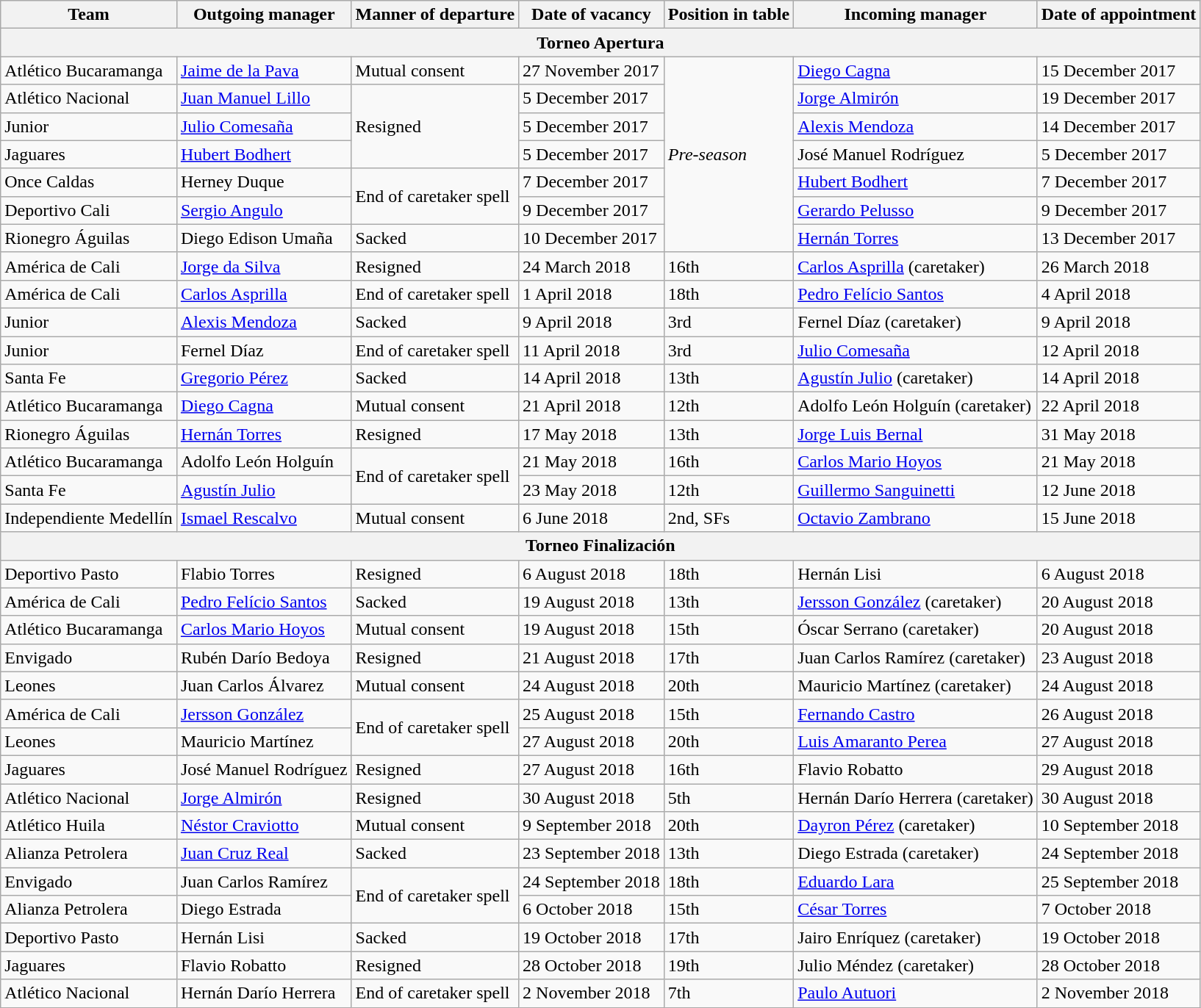<table class="wikitable sortable">
<tr>
<th>Team</th>
<th>Outgoing manager</th>
<th>Manner of departure</th>
<th>Date of vacancy</th>
<th>Position in table</th>
<th>Incoming manager</th>
<th>Date of appointment</th>
</tr>
<tr>
<th colspan=7>Torneo Apertura</th>
</tr>
<tr>
<td>Atlético Bucaramanga</td>
<td> <a href='#'>Jaime de la Pava</a></td>
<td>Mutual consent</td>
<td>27 November 2017</td>
<td rowspan=7><em>Pre-season</em></td>
<td> <a href='#'>Diego Cagna</a></td>
<td>15 December 2017</td>
</tr>
<tr>
<td>Atlético Nacional</td>
<td> <a href='#'>Juan Manuel Lillo</a></td>
<td rowspan=3>Resigned</td>
<td>5 December 2017</td>
<td> <a href='#'>Jorge Almirón</a></td>
<td>19 December 2017</td>
</tr>
<tr>
<td>Junior</td>
<td> <a href='#'>Julio Comesaña</a></td>
<td>5 December 2017</td>
<td> <a href='#'>Alexis Mendoza</a></td>
<td>14 December 2017</td>
</tr>
<tr>
<td>Jaguares</td>
<td> <a href='#'>Hubert Bodhert</a></td>
<td>5 December 2017</td>
<td> José Manuel Rodríguez</td>
<td>5 December 2017</td>
</tr>
<tr>
<td>Once Caldas</td>
<td> Herney Duque</td>
<td rowspan=2>End of caretaker spell</td>
<td>7 December 2017</td>
<td> <a href='#'>Hubert Bodhert</a></td>
<td>7 December 2017</td>
</tr>
<tr>
<td>Deportivo Cali</td>
<td> <a href='#'>Sergio Angulo</a></td>
<td>9 December 2017</td>
<td> <a href='#'>Gerardo Pelusso</a></td>
<td>9 December 2017</td>
</tr>
<tr>
<td>Rionegro Águilas</td>
<td> Diego Edison Umaña</td>
<td>Sacked</td>
<td>10 December 2017</td>
<td> <a href='#'>Hernán Torres</a></td>
<td>13 December 2017</td>
</tr>
<tr>
<td>América de Cali</td>
<td> <a href='#'>Jorge da Silva</a></td>
<td>Resigned</td>
<td>24 March 2018</td>
<td>16th</td>
<td> <a href='#'>Carlos Asprilla</a> (caretaker)</td>
<td>26 March 2018</td>
</tr>
<tr>
<td>América de Cali</td>
<td> <a href='#'>Carlos Asprilla</a></td>
<td>End of caretaker spell</td>
<td>1 April 2018</td>
<td>18th</td>
<td> <a href='#'>Pedro Felício Santos</a></td>
<td>4 April 2018</td>
</tr>
<tr>
<td>Junior</td>
<td> <a href='#'>Alexis Mendoza</a></td>
<td>Sacked</td>
<td>9 April 2018</td>
<td>3rd</td>
<td> Fernel Díaz (caretaker)</td>
<td>9 April 2018</td>
</tr>
<tr>
<td>Junior</td>
<td> Fernel Díaz</td>
<td>End of caretaker spell</td>
<td>11 April 2018</td>
<td>3rd</td>
<td> <a href='#'>Julio Comesaña</a></td>
<td>12 April 2018</td>
</tr>
<tr>
<td>Santa Fe</td>
<td> <a href='#'>Gregorio Pérez</a></td>
<td>Sacked</td>
<td>14 April 2018</td>
<td>13th</td>
<td> <a href='#'>Agustín Julio</a> (caretaker)</td>
<td>14 April 2018</td>
</tr>
<tr>
<td>Atlético Bucaramanga</td>
<td> <a href='#'>Diego Cagna</a></td>
<td>Mutual consent</td>
<td>21 April 2018</td>
<td>12th</td>
<td> Adolfo León Holguín (caretaker)</td>
<td>22 April 2018</td>
</tr>
<tr>
<td>Rionegro Águilas</td>
<td> <a href='#'>Hernán Torres</a></td>
<td>Resigned</td>
<td>17 May 2018</td>
<td>13th</td>
<td> <a href='#'>Jorge Luis Bernal</a></td>
<td>31 May 2018</td>
</tr>
<tr>
<td>Atlético Bucaramanga</td>
<td> Adolfo León Holguín</td>
<td rowspan=2>End of caretaker spell</td>
<td>21 May 2018</td>
<td>16th</td>
<td> <a href='#'>Carlos Mario Hoyos</a></td>
<td>21 May 2018</td>
</tr>
<tr>
<td>Santa Fe</td>
<td> <a href='#'>Agustín Julio</a></td>
<td>23 May 2018</td>
<td>12th</td>
<td> <a href='#'>Guillermo Sanguinetti</a></td>
<td>12 June 2018</td>
</tr>
<tr>
<td>Independiente Medellín</td>
<td> <a href='#'>Ismael Rescalvo</a></td>
<td>Mutual consent</td>
<td>6 June 2018</td>
<td>2nd, SFs</td>
<td> <a href='#'>Octavio Zambrano</a></td>
<td>15 June 2018</td>
</tr>
<tr>
<th colspan=7>Torneo Finalización</th>
</tr>
<tr>
<td>Deportivo Pasto</td>
<td> Flabio Torres</td>
<td>Resigned</td>
<td>6 August 2018</td>
<td>18th</td>
<td> Hernán Lisi</td>
<td>6 August 2018</td>
</tr>
<tr>
<td>América de Cali</td>
<td> <a href='#'>Pedro Felício Santos</a></td>
<td>Sacked</td>
<td>19 August 2018</td>
<td>13th</td>
<td> <a href='#'>Jersson González</a> (caretaker)</td>
<td>20 August 2018</td>
</tr>
<tr>
<td>Atlético Bucaramanga</td>
<td> <a href='#'>Carlos Mario Hoyos</a></td>
<td>Mutual consent</td>
<td>19 August 2018</td>
<td>15th</td>
<td> Óscar Serrano (caretaker)</td>
<td>20 August 2018</td>
</tr>
<tr>
<td>Envigado</td>
<td> Rubén Darío Bedoya</td>
<td>Resigned</td>
<td>21 August 2018</td>
<td>17th</td>
<td> Juan Carlos Ramírez (caretaker)</td>
<td>23 August 2018</td>
</tr>
<tr>
<td>Leones</td>
<td> Juan Carlos Álvarez</td>
<td>Mutual consent</td>
<td>24 August 2018</td>
<td>20th</td>
<td> Mauricio Martínez (caretaker)</td>
<td>24 August 2018</td>
</tr>
<tr>
<td>América de Cali</td>
<td> <a href='#'>Jersson González</a></td>
<td rowspan=2>End of caretaker spell</td>
<td>25 August 2018</td>
<td>15th</td>
<td> <a href='#'>Fernando Castro</a></td>
<td>26 August 2018</td>
</tr>
<tr>
<td>Leones</td>
<td> Mauricio Martínez</td>
<td>27 August 2018</td>
<td>20th</td>
<td> <a href='#'>Luis Amaranto Perea</a></td>
<td>27 August 2018</td>
</tr>
<tr>
<td>Jaguares</td>
<td> José Manuel Rodríguez</td>
<td>Resigned</td>
<td>27 August 2018</td>
<td>16th</td>
<td> Flavio Robatto</td>
<td>29 August 2018</td>
</tr>
<tr>
<td>Atlético Nacional</td>
<td> <a href='#'>Jorge Almirón</a></td>
<td>Resigned</td>
<td>30 August 2018</td>
<td>5th</td>
<td> Hernán Darío Herrera (caretaker)</td>
<td>30 August 2018</td>
</tr>
<tr>
<td>Atlético Huila</td>
<td> <a href='#'>Néstor Craviotto</a></td>
<td>Mutual consent</td>
<td>9 September 2018</td>
<td>20th</td>
<td> <a href='#'>Dayron Pérez</a> (caretaker)</td>
<td>10 September 2018</td>
</tr>
<tr>
<td>Alianza Petrolera</td>
<td> <a href='#'>Juan Cruz Real</a></td>
<td>Sacked</td>
<td>23 September 2018</td>
<td>13th</td>
<td> Diego Estrada (caretaker)</td>
<td>24 September 2018</td>
</tr>
<tr>
<td>Envigado</td>
<td> Juan Carlos Ramírez</td>
<td rowspan=2>End of caretaker spell</td>
<td>24 September 2018</td>
<td>18th</td>
<td> <a href='#'>Eduardo Lara</a></td>
<td>25 September 2018</td>
</tr>
<tr>
<td>Alianza Petrolera</td>
<td> Diego Estrada</td>
<td>6 October 2018</td>
<td>15th</td>
<td> <a href='#'>César Torres</a></td>
<td>7 October 2018</td>
</tr>
<tr>
<td>Deportivo Pasto</td>
<td> Hernán Lisi</td>
<td>Sacked</td>
<td>19 October 2018</td>
<td>17th</td>
<td> Jairo Enríquez (caretaker)</td>
<td>19 October 2018</td>
</tr>
<tr>
<td>Jaguares</td>
<td> Flavio Robatto</td>
<td>Resigned</td>
<td>28 October 2018</td>
<td>19th</td>
<td> Julio Méndez (caretaker)</td>
<td>28 October 2018</td>
</tr>
<tr>
<td>Atlético Nacional</td>
<td> Hernán Darío Herrera</td>
<td>End of caretaker spell</td>
<td>2 November 2018</td>
<td>7th</td>
<td> <a href='#'>Paulo Autuori</a></td>
<td>2 November 2018</td>
</tr>
</table>
